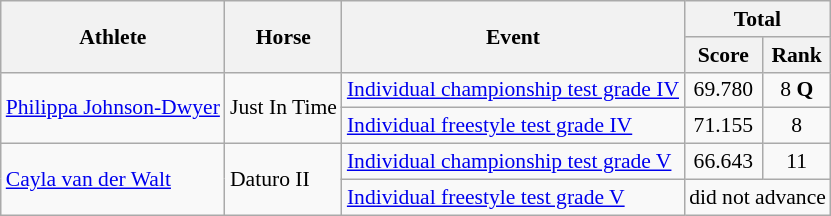<table class=wikitable style="font-size:90%">
<tr>
<th rowspan="2">Athlete</th>
<th rowspan="2">Horse</th>
<th rowspan="2">Event</th>
<th colspan="2">Total</th>
</tr>
<tr>
<th>Score</th>
<th>Rank</th>
</tr>
<tr>
<td rowspan="2"><a href='#'>Philippa Johnson-Dwyer</a></td>
<td rowspan="2">Just In Time</td>
<td><a href='#'>Individual championship test grade IV</a></td>
<td align=center>69.780</td>
<td align=center>8 <strong>Q</strong></td>
</tr>
<tr>
<td><a href='#'>Individual freestyle test grade IV</a></td>
<td align=center>71.155</td>
<td align=center>8</td>
</tr>
<tr>
<td rowspan="2"><a href='#'>Cayla van der Walt</a></td>
<td rowspan="2">Daturo II</td>
<td><a href='#'>Individual championship test grade V</a></td>
<td align=center>66.643</td>
<td align=center>11</td>
</tr>
<tr>
<td><a href='#'>Individual freestyle test grade V</a></td>
<td align=center colspan="2">did not advance</td>
</tr>
</table>
